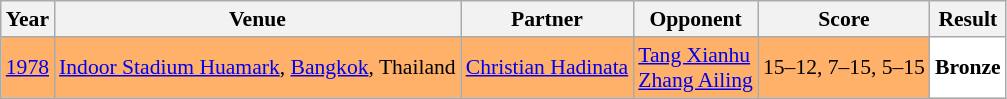<table class="sortable wikitable" style="font-size: 90%;">
<tr>
<th>Year</th>
<th>Venue</th>
<th>Partner</th>
<th>Opponent</th>
<th>Score</th>
<th>Result</th>
</tr>
<tr style="background:#FFB069">
<td align="center"><a href='#'>1978</a></td>
<td align="left"><a href='#'>Indoor Stadium Huamark</a>, <a href='#'>Bangkok</a>, Thailand</td>
<td align="left"> <a href='#'>Christian Hadinata</a></td>
<td align="left"> <a href='#'>Tang Xianhu</a><br> <a href='#'>Zhang Ailing</a></td>
<td align="left">15–12, 7–15, 5–15</td>
<td style="text-align:left; background:white"> <strong>Bronze</strong></td>
</tr>
</table>
